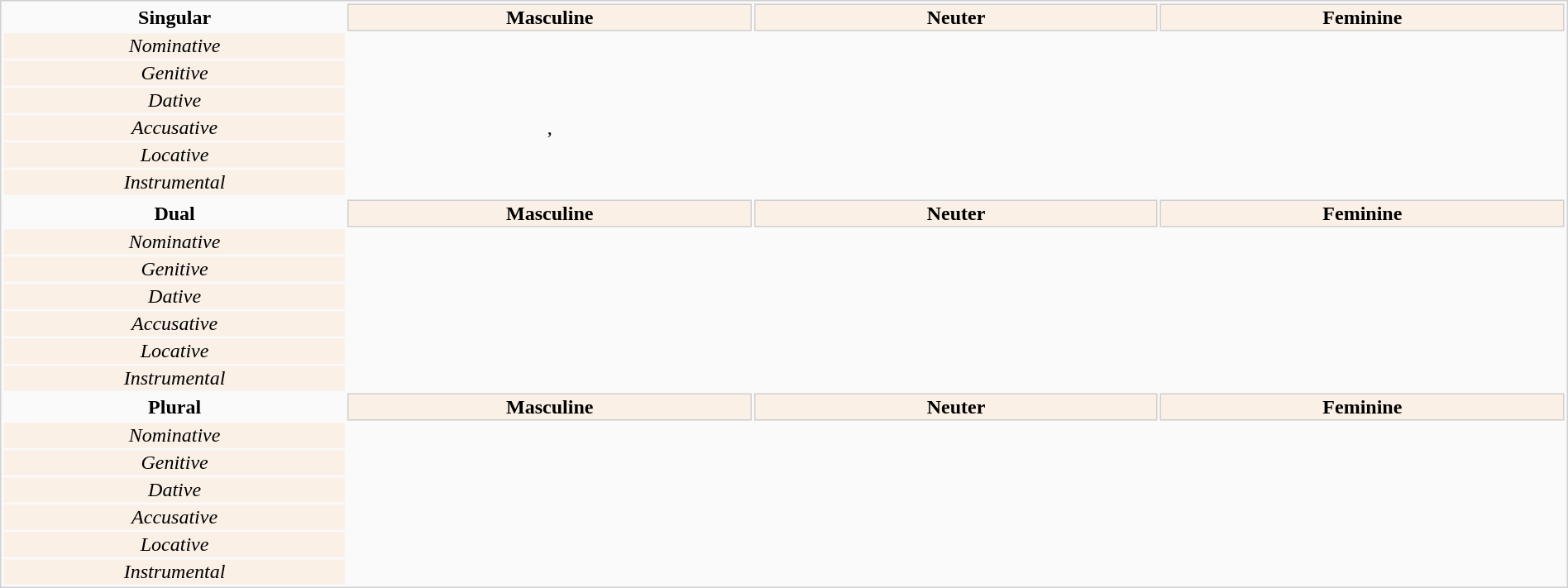<table class="inflection-table" style="width: 100%; background: #FAFAFA; border: 1px solid #d0d0d0; text-align: center">
<tr>
<th style="width: 22%">Singular</th>
<th style="width: 26%; background: linen; border: 1px solid #d0d0d0">Masculine</th>
<th style="width: 26%; background: linen; border: 1px solid #d0d0d0">Neuter</th>
<th style="width: 26%; background: linen; border: 1px solid #d0d0d0">Feminine</th>
</tr>
<tr>
<td style="background-color: linen;"><em>Nominative</em></td>
<td></td>
<td></td>
<td></td>
</tr>
<tr>
<td style="background-color: linen;"><em>Genitive</em></td>
<td></td>
<td></td>
<td></td>
</tr>
<tr>
<td style="background-color: linen;"><em>Dative</em></td>
<td></td>
<td></td>
<td></td>
</tr>
<tr>
<td style="background-color: linen;"><em>Accusative</em></td>
<td>, </td>
<td></td>
<td></td>
</tr>
<tr>
<td style="background-color: linen;"><em>Locative</em></td>
<td></td>
<td></td>
<td></td>
</tr>
<tr>
<td style="background-color: linen;"><em>Instrumental</em></td>
<td></td>
<td></td>
<td></td>
</tr>
<tr>
</tr>
<tr>
<th style="width: 22%">Dual</th>
<th style="width: 26%; background: linen; border: 1px solid #d0d0d0">Masculine</th>
<th style="width: 26%; background: linen; border: 1px solid #d0d0d0">Neuter</th>
<th style="width: 26%; background: linen; border: 1px solid #d0d0d0">Feminine</th>
</tr>
<tr>
<td style="background-color: linen;"><em>Nominative</em></td>
<td></td>
<td></td>
<td></td>
</tr>
<tr>
<td style="background-color: linen;"><em>Genitive</em></td>
<td></td>
<td></td>
<td></td>
</tr>
<tr>
<td style="background-color: linen;"><em>Dative</em></td>
<td></td>
<td></td>
<td></td>
</tr>
<tr>
<td style="background-color: linen;"><em>Accusative</em></td>
<td></td>
<td></td>
<td></td>
</tr>
<tr>
<td style="background-color: linen;"><em>Locative</em></td>
<td></td>
<td></td>
<td></td>
</tr>
<tr>
<td style="background-color: linen;"><em>Instrumental</em></td>
<td></td>
<td></td>
<td></td>
</tr>
<tr>
<th style="width: 22%">Plural</th>
<th style="width: 26%; background: linen; border: 1px solid #d0d0d0">Masculine</th>
<th style="width: 26%; background: linen; border: 1px solid #d0d0d0">Neuter</th>
<th style="width: 26%; background: linen; border: 1px solid #d0d0d0">Feminine</th>
</tr>
<tr>
<td style="background-color: linen;"><em>Nominative</em></td>
<td></td>
<td></td>
<td></td>
</tr>
<tr>
<td style="background-color: linen;"><em>Genitive</em></td>
<td></td>
<td></td>
<td></td>
</tr>
<tr>
<td style="background-color: linen;"><em>Dative</em></td>
<td></td>
<td></td>
<td></td>
</tr>
<tr>
<td style="background-color: linen;"><em>Accusative</em></td>
<td></td>
<td></td>
<td></td>
</tr>
<tr>
<td style="background-color: linen;"><em>Locative</em></td>
<td></td>
<td></td>
<td></td>
</tr>
<tr>
<td style="background-color: linen;"><em>Instrumental</em></td>
<td></td>
<td></td>
<td></td>
</tr>
</table>
